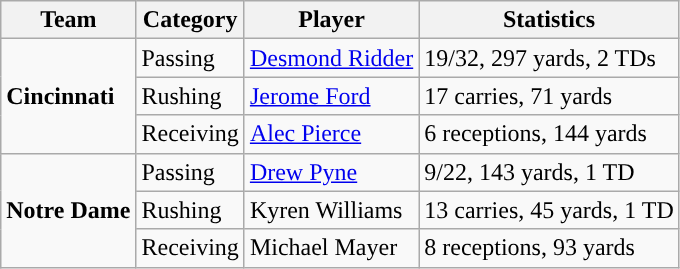<table class="wikitable" style="float: left;">
<tr>
<th>Team</th>
<th>Category</th>
<th>Player</th>
<th>Statistics</th>
</tr>
<tr>
<td rowspan=3><strong>Cincinnati</strong></td>
<td>Passing</td>
<td><a href='#'>Desmond Ridder</a></td>
<td>19/32, 297 yards, 2 TDs</td>
</tr>
<tr>
<td>Rushing</td>
<td><a href='#'>Jerome Ford</a></td>
<td>17 carries, 71 yards</td>
</tr>
<tr>
<td>Receiving</td>
<td><a href='#'>Alec Pierce</a></td>
<td>6 receptions, 144 yards</td>
</tr>
<tr>
<td rowspan=3><strong>Notre Dame</strong></td>
<td>Passing</td>
<td><a href='#'>Drew Pyne</a></td>
<td>9/22, 143 yards, 1 TD</td>
</tr>
<tr>
<td>Rushing</td>
<td>Kyren Williams</td>
<td>13 carries, 45 yards, 1 TD</td>
</tr>
<tr>
<td>Receiving</td>
<td>Michael Mayer</td>
<td>8 receptions, 93 yards</td>
</tr>
</table>
